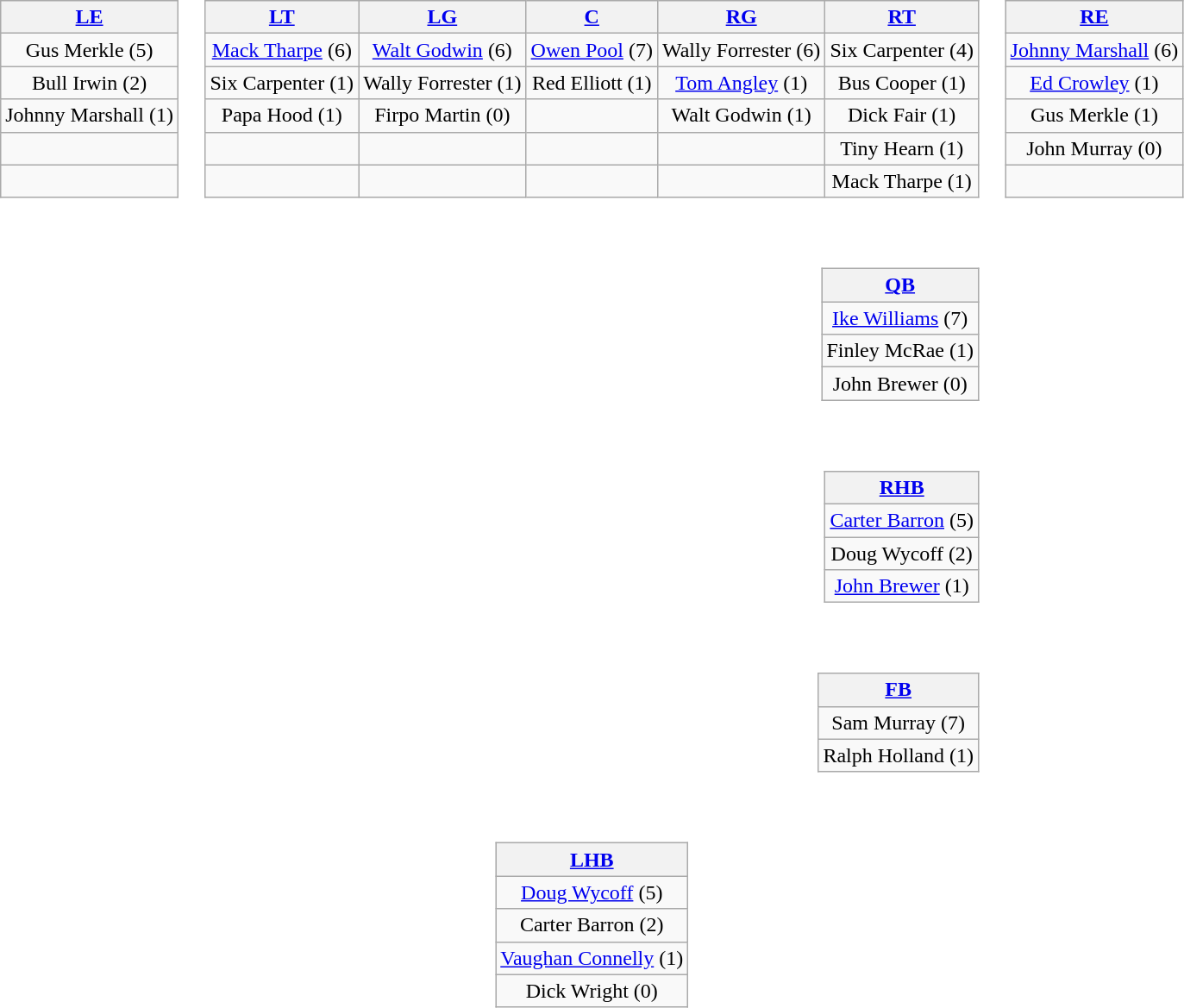<table>
<tr>
<td style="text-align:center;"><br><table style="width:100%">
<tr>
<td align="left"><br><table class="wikitable" style="text-align:center">
<tr>
<th><a href='#'>LE</a></th>
</tr>
<tr>
<td>Gus Merkle (5)</td>
</tr>
<tr>
<td>Bull Irwin (2)</td>
</tr>
<tr>
<td>Johnny Marshall (1)</td>
</tr>
<tr>
<td> </td>
</tr>
<tr>
<td> </td>
</tr>
</table>
</td>
<td><br><table class="wikitable" style="text-align:center">
<tr>
<th><a href='#'>LT</a></th>
<th><a href='#'>LG</a></th>
<th><a href='#'>C</a></th>
<th><a href='#'>RG</a></th>
<th><a href='#'>RT</a></th>
</tr>
<tr>
<td><a href='#'>Mack Tharpe</a> (6)</td>
<td><a href='#'>Walt Godwin</a> (6)</td>
<td><a href='#'>Owen Pool</a> (7)</td>
<td>Wally Forrester (6)</td>
<td>Six Carpenter (4)</td>
</tr>
<tr>
<td>Six Carpenter (1)</td>
<td>Wally Forrester (1)</td>
<td>Red Elliott (1)</td>
<td><a href='#'>Tom Angley</a> (1)</td>
<td>Bus Cooper (1)</td>
</tr>
<tr>
<td>Papa Hood (1)</td>
<td>Firpo Martin (0)</td>
<td></td>
<td>Walt Godwin (1)</td>
<td>Dick Fair (1)</td>
</tr>
<tr>
<td></td>
<td></td>
<td></td>
<td></td>
<td>Tiny Hearn (1)</td>
</tr>
<tr>
<td></td>
<td></td>
<td></td>
<td></td>
<td>Mack Tharpe (1)</td>
</tr>
</table>
</td>
<td><br><table class="wikitable" style="text-align:center">
<tr>
<th><a href='#'>RE</a></th>
</tr>
<tr>
<td><a href='#'>Johnny Marshall</a> (6)</td>
</tr>
<tr>
<td><a href='#'>Ed Crowley</a> (1)</td>
</tr>
<tr>
<td>Gus Merkle (1)</td>
</tr>
<tr>
<td>John Murray (0)</td>
</tr>
<tr>
<td> </td>
</tr>
</table>
</td>
</tr>
<tr>
<td></td>
<td align="right"><br><table class="wikitable" style="text-align:center">
<tr>
<th><a href='#'>QB</a></th>
</tr>
<tr>
<td><a href='#'>Ike Williams</a> (7)</td>
</tr>
<tr>
<td>Finley McRae (1)</td>
</tr>
<tr>
<td>John Brewer (0)</td>
</tr>
</table>
</td>
</tr>
<tr>
<td></td>
<td align="right"><br><table class="wikitable" style="text-align:center">
<tr>
<th><a href='#'>RHB</a></th>
</tr>
<tr>
<td><a href='#'>Carter Barron</a> (5)</td>
</tr>
<tr>
<td>Doug Wycoff (2)</td>
</tr>
<tr>
<td><a href='#'>John Brewer</a> (1)</td>
</tr>
</table>
</td>
</tr>
<tr>
<td></td>
<td align="right"><br><table class="wikitable" style="text-align:center">
<tr>
<th><a href='#'>FB</a></th>
</tr>
<tr>
<td>Sam Murray (7)</td>
</tr>
<tr>
<td>Ralph Holland (1)</td>
</tr>
</table>
</td>
</tr>
<tr>
<td></td>
<td align="center"><br><table class="wikitable" style="text-align:center">
<tr>
<th><a href='#'>LHB</a></th>
</tr>
<tr>
<td><a href='#'>Doug Wycoff</a> (5)</td>
</tr>
<tr>
<td>Carter Barron (2)</td>
</tr>
<tr>
<td><a href='#'>Vaughan Connelly</a>   (1)</td>
</tr>
<tr>
<td>Dick Wright (0)</td>
</tr>
</table>
</td>
</tr>
<tr>
<td style="height:3em"></td>
</tr>
<tr>
<td style="text-align:center;"></td>
</tr>
</table>
</td>
</tr>
</table>
